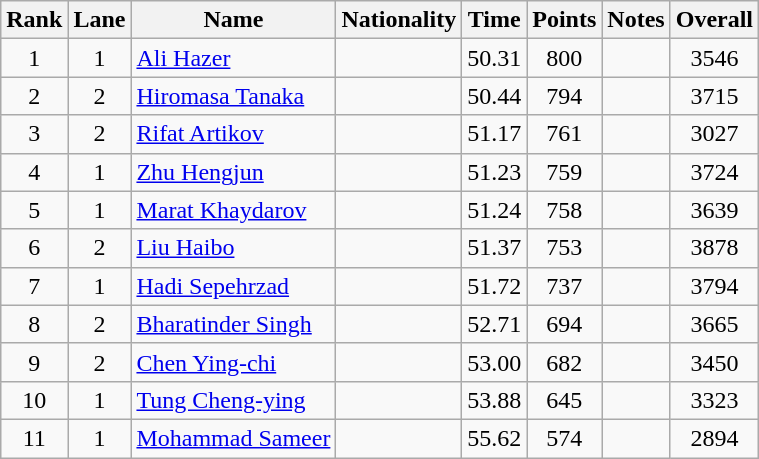<table class="wikitable sortable" style="text-align:center">
<tr>
<th>Rank</th>
<th>Lane</th>
<th>Name</th>
<th>Nationality</th>
<th>Time</th>
<th>Points</th>
<th>Notes</th>
<th>Overall</th>
</tr>
<tr>
<td>1</td>
<td>1</td>
<td align="left"><a href='#'>Ali Hazer</a></td>
<td align=left></td>
<td>50.31</td>
<td>800</td>
<td></td>
<td>3546</td>
</tr>
<tr>
<td>2</td>
<td>2</td>
<td align="left"><a href='#'>Hiromasa Tanaka</a></td>
<td align=left></td>
<td>50.44</td>
<td>794</td>
<td></td>
<td>3715</td>
</tr>
<tr>
<td>3</td>
<td>2</td>
<td align="left"><a href='#'>Rifat Artikov</a></td>
<td align=left></td>
<td>51.17</td>
<td>761</td>
<td></td>
<td>3027</td>
</tr>
<tr>
<td>4</td>
<td>1</td>
<td align="left"><a href='#'>Zhu Hengjun</a></td>
<td align=left></td>
<td>51.23</td>
<td>759</td>
<td></td>
<td>3724</td>
</tr>
<tr>
<td>5</td>
<td>1</td>
<td align="left"><a href='#'>Marat Khaydarov</a></td>
<td align=left></td>
<td>51.24</td>
<td>758</td>
<td></td>
<td>3639</td>
</tr>
<tr>
<td>6</td>
<td>2</td>
<td align="left"><a href='#'>Liu Haibo</a></td>
<td align=left></td>
<td>51.37</td>
<td>753</td>
<td></td>
<td>3878</td>
</tr>
<tr>
<td>7</td>
<td>1</td>
<td align="left"><a href='#'>Hadi Sepehrzad</a></td>
<td align=left></td>
<td>51.72</td>
<td>737</td>
<td></td>
<td>3794</td>
</tr>
<tr>
<td>8</td>
<td>2</td>
<td align="left"><a href='#'>Bharatinder Singh</a></td>
<td align=left></td>
<td>52.71</td>
<td>694</td>
<td></td>
<td>3665</td>
</tr>
<tr>
<td>9</td>
<td>2</td>
<td align="left"><a href='#'>Chen Ying-chi</a></td>
<td align=left></td>
<td>53.00</td>
<td>682</td>
<td></td>
<td>3450</td>
</tr>
<tr>
<td>10</td>
<td>1</td>
<td align="left"><a href='#'>Tung Cheng-ying</a></td>
<td align=left></td>
<td>53.88</td>
<td>645</td>
<td></td>
<td>3323</td>
</tr>
<tr>
<td>11</td>
<td>1</td>
<td align="left"><a href='#'>Mohammad Sameer</a></td>
<td align=left></td>
<td>55.62</td>
<td>574</td>
<td></td>
<td>2894</td>
</tr>
</table>
